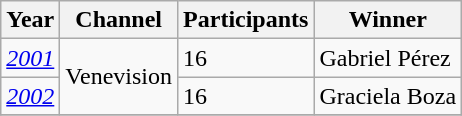<table class="wikitable">
<tr>
<th>Year</th>
<th>Channel</th>
<th>Participants</th>
<th>Winner</th>
</tr>
<tr>
<td><a href='#'><em>2001</em></a></td>
<td rowspan=2>Venevision</td>
<td>16</td>
<td>Gabriel Pérez</td>
</tr>
<tr>
<td><a href='#'><em>2002</em></a></td>
<td>16</td>
<td>Graciela Boza</td>
</tr>
<tr>
</tr>
</table>
